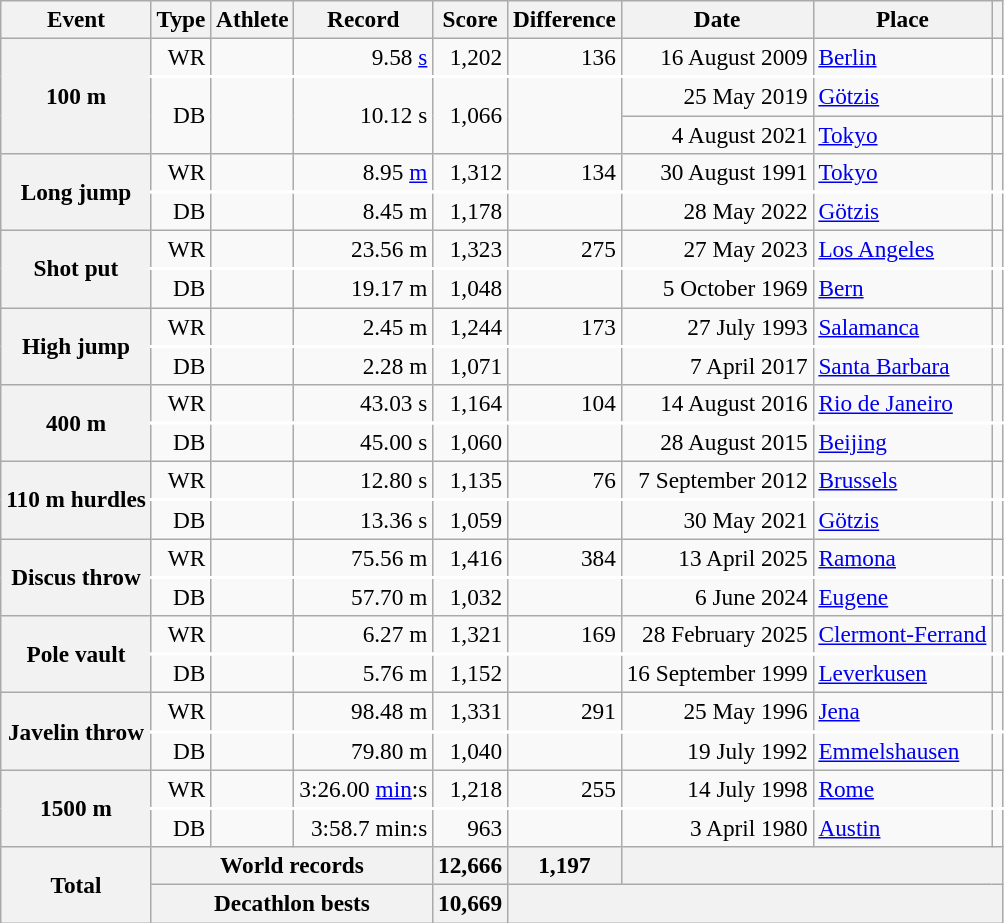<table class="wikitable" style="font-size:97%; text-align:right">
<tr>
<th>Event</th>
<th>Type</th>
<th>Athlete</th>
<th>Record</th>
<th>Score</th>
<th>Difference</th>
<th>Date</th>
<th>Place</th>
<th></th>
</tr>
<tr>
<th rowspan=3>100 m</th>
<td>WR</td>
<td align="left"></td>
<td>9.58 <a href='#'>s</a></td>
<td>1,202</td>
<td>136</td>
<td>16 August 2009</td>
<td align=left><a href='#'>Berlin</a></td>
<td></td>
</tr>
<tr style="border-top: 2px solid white;">
<td rowspan=2>DB</td>
<td rowspan=2 align="left"></td>
<td rowspan=2>10.12 s</td>
<td rowspan=2>1,066</td>
<td rowspan=2></td>
<td>25 May 2019</td>
<td align=left><a href='#'>Götzis</a></td>
<td></td>
</tr>
<tr>
<td>4 August 2021</td>
<td align=left><a href='#'>Tokyo</a></td>
<td></td>
</tr>
<tr>
<th rowspan=2>Long jump</th>
<td>WR</td>
<td align="left"></td>
<td>8.95 <a href='#'>m</a></td>
<td>1,312</td>
<td>134</td>
<td>30 August 1991</td>
<td align=left><a href='#'>Tokyo</a></td>
<td></td>
</tr>
<tr style="border-top: 2px solid white;">
<td>DB</td>
<td align="left"></td>
<td>8.45 m</td>
<td>1,178</td>
<td></td>
<td>28 May 2022</td>
<td align=left><a href='#'>Götzis</a></td>
<td></td>
</tr>
<tr>
<th rowspan=2>Shot put</th>
<td>WR</td>
<td align="left"></td>
<td>23.56 m</td>
<td>1,323</td>
<td>275</td>
<td>27 May 2023</td>
<td align=left><a href='#'>Los Angeles</a></td>
<td></td>
</tr>
<tr style="border-top: 2px solid white;">
<td>DB</td>
<td align="left"></td>
<td>19.17 m</td>
<td>1,048</td>
<td></td>
<td>5 October 1969</td>
<td align=left><a href='#'>Bern</a></td>
<td></td>
</tr>
<tr>
<th rowspan=2>High jump</th>
<td>WR</td>
<td align="left"></td>
<td>2.45 m</td>
<td>1,244</td>
<td>173</td>
<td>27 July 1993</td>
<td align=left><a href='#'>Salamanca</a></td>
<td></td>
</tr>
<tr style="border-top: 2px solid white;">
<td>DB</td>
<td align="left"></td>
<td>2.28 m</td>
<td>1,071</td>
<td></td>
<td>7 April 2017</td>
<td align="left"><a href='#'>Santa Barbara</a></td>
<td></td>
</tr>
<tr>
<th rowspan=2>400 m</th>
<td>WR</td>
<td align="left"></td>
<td>43.03 s</td>
<td>1,164</td>
<td>104</td>
<td>14 August 2016</td>
<td align=left><a href='#'>Rio de Janeiro</a></td>
<td></td>
</tr>
<tr style="border-top: 2px solid white;">
<td>DB</td>
<td align="left"></td>
<td>45.00 s</td>
<td>1,060</td>
<td></td>
<td>28 August 2015</td>
<td align=left><a href='#'>Beijing</a></td>
<td></td>
</tr>
<tr>
<th rowspan=2>110 m hurdles</th>
<td>WR</td>
<td align="left"></td>
<td>12.80 s</td>
<td>1,135</td>
<td>76</td>
<td>7 September 2012</td>
<td align=left><a href='#'>Brussels</a></td>
<td></td>
</tr>
<tr style="border-top: 2px solid white;">
<td>DB</td>
<td align="left"></td>
<td>13.36 s</td>
<td>1,059</td>
<td></td>
<td>30 May 2021</td>
<td align=left><a href='#'>Götzis</a></td>
<td></td>
</tr>
<tr>
<th rowspan=2>Discus throw</th>
<td>WR</td>
<td align="left"></td>
<td>75.56 m</td>
<td>1,416</td>
<td>384</td>
<td>13 April 2025</td>
<td align=left><a href='#'>Ramona</a></td>
<td></td>
</tr>
<tr style="border-top: 2px solid white;">
<td>DB</td>
<td align="left"></td>
<td>57.70 m</td>
<td>1,032</td>
<td></td>
<td>6 June 2024</td>
<td align=left><a href='#'>Eugene</a></td>
<td></td>
</tr>
<tr>
<th rowspan=2>Pole vault</th>
<td>WR</td>
<td align="left"></td>
<td>6.27 m</td>
<td>1,321</td>
<td>169</td>
<td>28 February 2025</td>
<td align="left"><a href='#'>Clermont-Ferrand</a></td>
<td></td>
</tr>
<tr style="border-top: 2px solid white;">
<td>DB</td>
<td align="left"></td>
<td>5.76 m</td>
<td>1,152</td>
<td></td>
<td>16 September 1999</td>
<td align=left><a href='#'>Leverkusen</a></td>
<td></td>
</tr>
<tr>
<th rowspan=2>Javelin throw</th>
<td>WR</td>
<td align="left"></td>
<td>98.48 m</td>
<td>1,331</td>
<td>291</td>
<td>25 May 1996</td>
<td align=left><a href='#'>Jena</a></td>
<td></td>
</tr>
<tr style="border-top: 2px solid white;">
<td>DB</td>
<td align="left"></td>
<td>79.80 m</td>
<td>1,040</td>
<td></td>
<td>19 July 1992</td>
<td align=left><a href='#'>Emmelshausen</a></td>
<td></td>
</tr>
<tr>
<th rowspan=2>1500 m</th>
<td>WR</td>
<td align="left"></td>
<td>3:26.00 <a href='#'>min</a>:s</td>
<td>1,218</td>
<td>255</td>
<td>14 July 1998</td>
<td align=left><a href='#'>Rome</a></td>
<td></td>
</tr>
<tr style="border-top: 2px solid white;">
<td>DB</td>
<td align="left"></td>
<td>3:58.7 min:s</td>
<td>963</td>
<td></td>
<td>3 April 1980</td>
<td align=left><a href='#'>Austin</a></td>
<td></td>
</tr>
<tr>
<th rowspan=2>Total</th>
<th colspan=3>World records</th>
<th>12,666</th>
<th>1,197</th>
<th colspan="3"></th>
</tr>
<tr>
<th colspan=3>Decathlon bests</th>
<th>10,669</th>
<th colspan="4"></th>
</tr>
</table>
